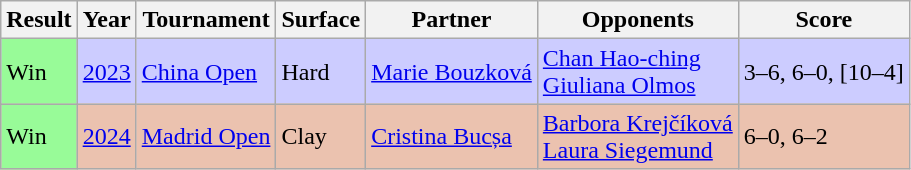<table class="sortable wikitable">
<tr>
<th>Result</th>
<th>Year</th>
<th>Tournament</th>
<th>Surface</th>
<th>Partner</th>
<th>Opponents</th>
<th class=unsortable>Score</th>
</tr>
<tr style="background:#ccf;">
<td style="background:#98FB98;">Win</td>
<td><a href='#'>2023</a></td>
<td><a href='#'>China Open</a></td>
<td>Hard</td>
<td> <a href='#'>Marie Bouzková</a></td>
<td> <a href='#'>Chan Hao-ching</a> <br>  <a href='#'>Giuliana Olmos</a></td>
<td>3–6, 6–0, [10–4]</td>
</tr>
<tr bgcolor=ebc2af>
<td style="background:#98FB98;">Win</td>
<td><a href='#'>2024</a></td>
<td><a href='#'>Madrid Open</a></td>
<td>Clay</td>
<td> <a href='#'>Cristina Bucșa</a></td>
<td> <a href='#'>Barbora Krejčíková</a> <br>  <a href='#'>Laura Siegemund</a></td>
<td>6–0, 6–2</td>
</tr>
</table>
